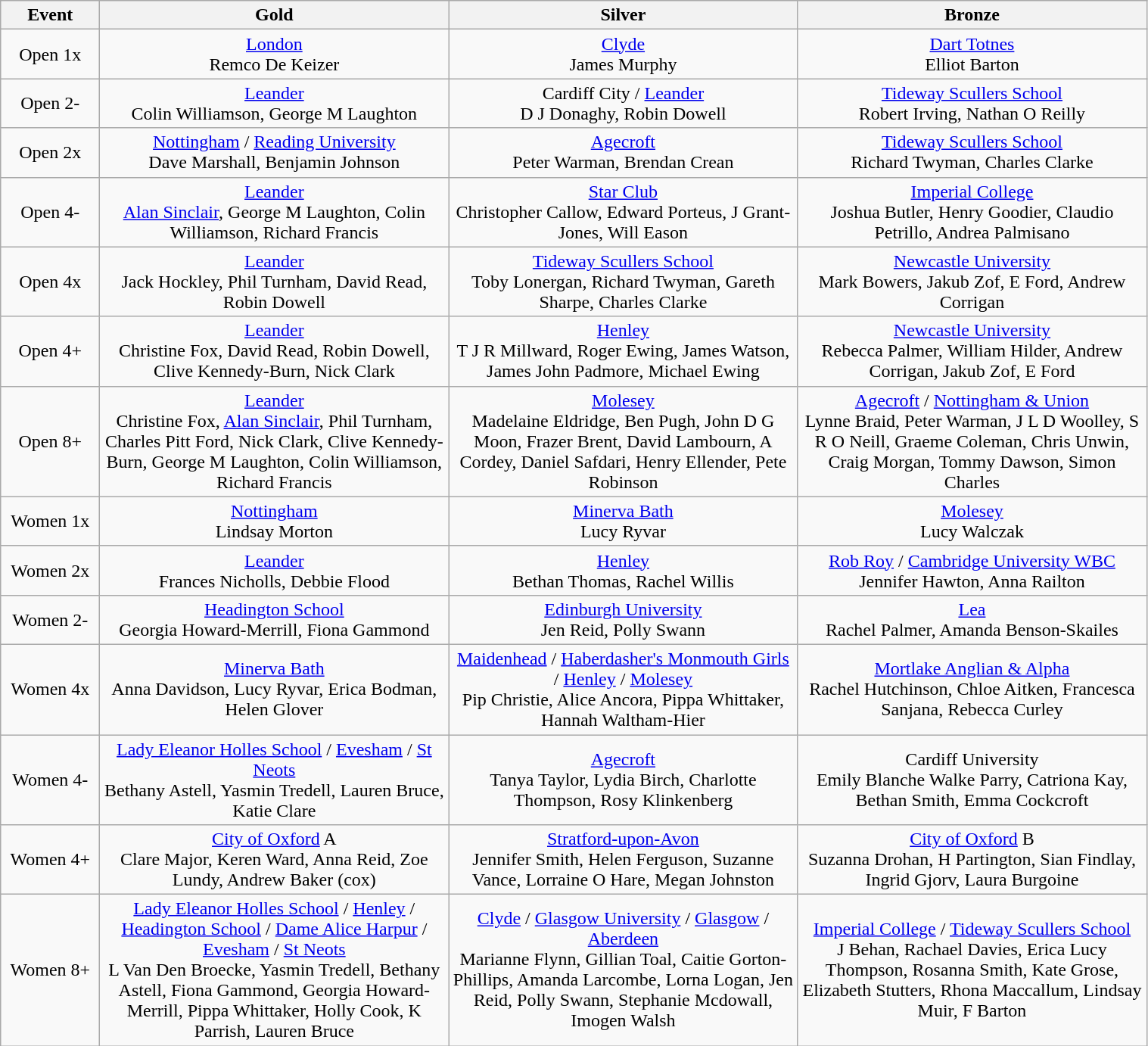<table class="wikitable" style="text-align:center">
<tr>
<th width=80>Event</th>
<th width=300>Gold</th>
<th width=300>Silver</th>
<th width=300>Bronze</th>
</tr>
<tr>
<td>Open 1x</td>
<td><a href='#'>London</a><br>Remco De Keizer</td>
<td><a href='#'>Clyde</a><br>James Murphy</td>
<td><a href='#'>Dart Totnes</a><br> Elliot Barton</td>
</tr>
<tr>
<td>Open 2-</td>
<td><a href='#'>Leander</a><br> Colin Williamson, George M Laughton</td>
<td>Cardiff City / <a href='#'>Leander</a><br>D J Donaghy, Robin Dowell</td>
<td><a href='#'>Tideway Scullers School</a> <br> Robert Irving, Nathan O Reilly</td>
</tr>
<tr>
<td>Open 2x</td>
<td><a href='#'>Nottingham</a> / <a href='#'>Reading University</a><br>Dave Marshall, Benjamin Johnson</td>
<td><a href='#'>Agecroft</a> <br>Peter Warman, Brendan Crean</td>
<td><a href='#'>Tideway Scullers School</a><br> Richard Twyman, Charles Clarke</td>
</tr>
<tr>
<td>Open 4-</td>
<td><a href='#'>Leander</a><br><a href='#'>Alan Sinclair</a>, George M Laughton, Colin Williamson, Richard Francis</td>
<td><a href='#'>Star Club</a> <br> Christopher Callow, Edward Porteus, J Grant-Jones, Will Eason</td>
<td><a href='#'>Imperial College</a><br> Joshua Butler, Henry Goodier, Claudio Petrillo, Andrea Palmisano</td>
</tr>
<tr>
<td>Open 4x</td>
<td><a href='#'>Leander</a><br>Jack Hockley, Phil Turnham, David Read, Robin Dowell</td>
<td><a href='#'>Tideway Scullers School</a><br>Toby Lonergan, Richard Twyman, Gareth Sharpe, Charles Clarke</td>
<td><a href='#'>Newcastle University</a> <br> Mark Bowers, Jakub Zof, E Ford, Andrew Corrigan</td>
</tr>
<tr>
<td>Open 4+</td>
<td><a href='#'>Leander</a> <br> Christine Fox, David Read, Robin Dowell, Clive Kennedy-Burn, Nick Clark</td>
<td><a href='#'>Henley</a><br> T J R Millward, Roger Ewing, James Watson, James John Padmore, Michael Ewing</td>
<td><a href='#'>Newcastle University</a><br> Rebecca Palmer, William Hilder, Andrew Corrigan, Jakub Zof, E Ford</td>
</tr>
<tr>
<td>Open 8+</td>
<td><a href='#'>Leander</a><br>Christine Fox, <a href='#'>Alan Sinclair</a>, Phil Turnham, Charles Pitt Ford, Nick Clark, Clive Kennedy-Burn, George M Laughton, Colin Williamson, Richard Francis</td>
<td><a href='#'>Molesey</a><br>Madelaine Eldridge, Ben Pugh, John D G Moon, Frazer Brent, David Lambourn, A Cordey, Daniel Safdari, Henry Ellender, Pete Robinson</td>
<td><a href='#'>Agecroft</a> / <a href='#'>Nottingham & Union</a><br> Lynne Braid, Peter Warman, J L D Woolley, S R O Neill, Graeme Coleman, Chris Unwin, Craig Morgan, Tommy Dawson, Simon Charles</td>
</tr>
<tr>
<td>Women 1x</td>
<td><a href='#'>Nottingham</a><br>Lindsay Morton</td>
<td><a href='#'>Minerva Bath</a><br>Lucy Ryvar</td>
<td><a href='#'>Molesey</a><br> Lucy Walczak</td>
</tr>
<tr>
<td>Women 2x</td>
<td><a href='#'>Leander</a><br>Frances Nicholls, Debbie Flood</td>
<td><a href='#'>Henley</a><br>Bethan Thomas, Rachel Willis</td>
<td><a href='#'>Rob Roy</a> / <a href='#'>Cambridge University WBC</a> <br> Jennifer Hawton, Anna Railton</td>
</tr>
<tr>
<td>Women 2-</td>
<td><a href='#'>Headington School</a><br>Georgia Howard-Merrill, Fiona Gammond</td>
<td><a href='#'>Edinburgh University</a><br>Jen Reid, Polly Swann</td>
<td><a href='#'>Lea</a><br> Rachel Palmer, Amanda Benson-Skailes</td>
</tr>
<tr>
<td>Women 4x</td>
<td><a href='#'>Minerva Bath</a><br>Anna Davidson, Lucy Ryvar, Erica Bodman, Helen Glover</td>
<td><a href='#'>Maidenhead</a> / <a href='#'>Haberdasher's Monmouth Girls</a> / <a href='#'>Henley</a> / <a href='#'>Molesey</a><br>Pip Christie, Alice Ancora, Pippa Whittaker, Hannah Waltham-Hier</td>
<td><a href='#'>Mortlake Anglian & Alpha</a><br> Rachel Hutchinson, Chloe Aitken, Francesca Sanjana, Rebecca Curley</td>
</tr>
<tr>
<td>Women 4-</td>
<td><a href='#'>Lady Eleanor Holles School</a> / <a href='#'>Evesham</a> / <a href='#'>St Neots</a><br>Bethany Astell, Yasmin Tredell, Lauren Bruce, Katie Clare</td>
<td><a href='#'>Agecroft</a> <br>Tanya Taylor, Lydia Birch, Charlotte Thompson, Rosy Klinkenberg</td>
<td>Cardiff University <br>Emily Blanche Walke Parry, Catriona Kay, Bethan Smith, Emma Cockcroft</td>
</tr>
<tr>
<td>Women 4+</td>
<td><a href='#'>City of Oxford</a> A<br>Clare Major, Keren Ward, Anna Reid, Zoe Lundy, Andrew Baker (cox)</td>
<td><a href='#'>Stratford-upon-Avon</a><br> Jennifer Smith, Helen Ferguson, Suzanne Vance, Lorraine O Hare, Megan Johnston</td>
<td><a href='#'>City of Oxford</a> B<br> Suzanna Drohan, H Partington, Sian Findlay, Ingrid Gjorv, Laura Burgoine</td>
</tr>
<tr>
<td>Women 8+</td>
<td><a href='#'>Lady Eleanor Holles School</a> / <a href='#'>Henley</a> / <a href='#'>Headington School</a> / <a href='#'>Dame Alice Harpur</a> / <a href='#'>Evesham</a> / <a href='#'>St Neots</a><br> L Van Den Broecke, Yasmin Tredell, Bethany Astell, Fiona Gammond, Georgia Howard-Merrill, Pippa Whittaker, Holly Cook, K Parrish, Lauren Bruce</td>
<td><a href='#'>Clyde</a> / <a href='#'>Glasgow University</a> / <a href='#'>Glasgow</a> / <a href='#'>Aberdeen</a> <br>Marianne Flynn, Gillian Toal, Caitie Gorton-Phillips, Amanda Larcombe, Lorna Logan, Jen Reid, Polly Swann, Stephanie Mcdowall, Imogen Walsh</td>
<td><a href='#'>Imperial College</a> / <a href='#'>Tideway Scullers School</a><br> J Behan, Rachael Davies, Erica Lucy Thompson, Rosanna Smith, Kate Grose, Elizabeth Stutters, Rhona Maccallum, Lindsay Muir, F Barton</td>
</tr>
</table>
